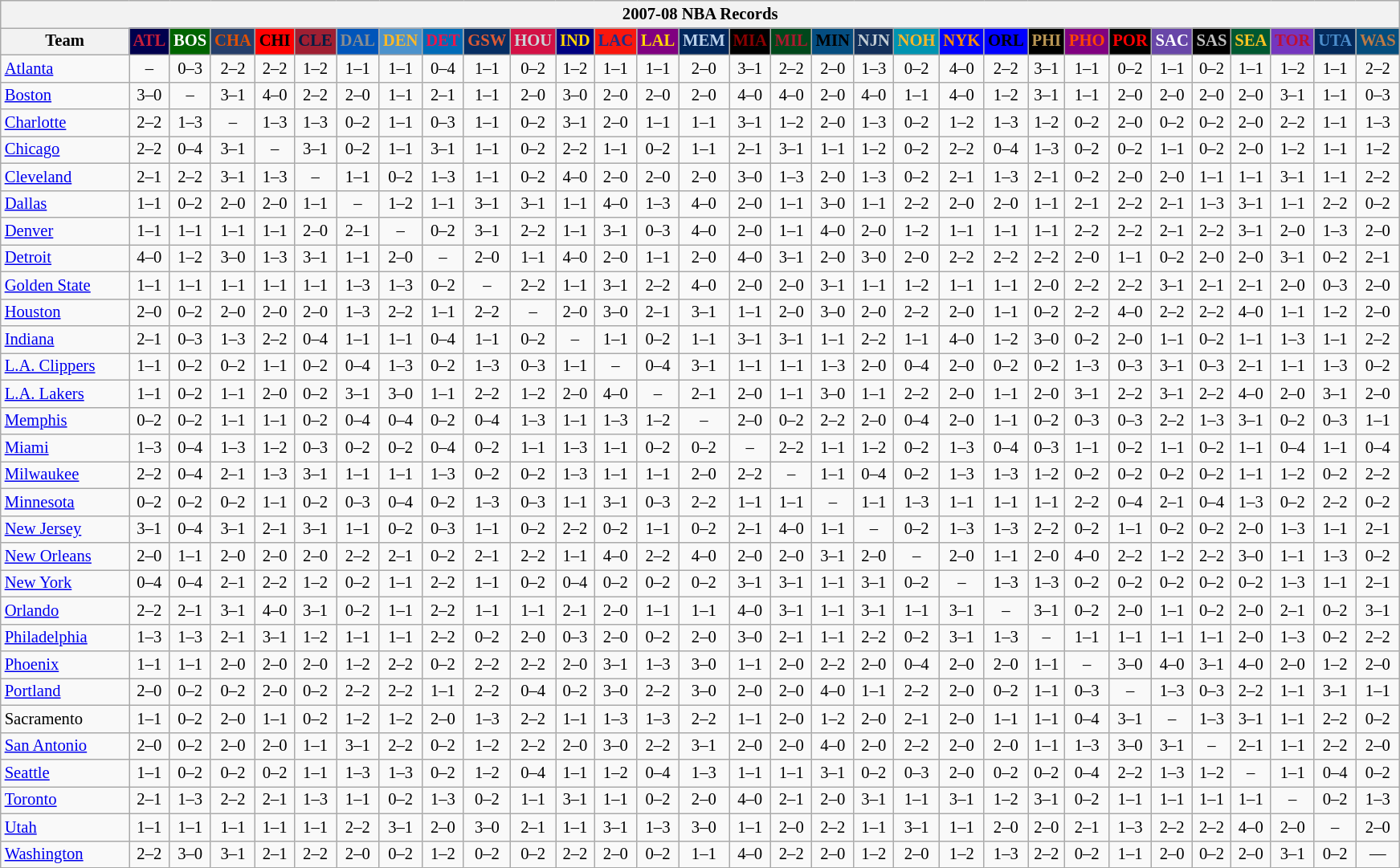<table class="wikitable" style="font-size:86%; text-align:center;">
<tr>
<th colspan=31>2007-08 NBA Records</th>
</tr>
<tr>
<th width=100>Team</th>
<th style="background:#00004d;color:#C41E3a;width=35">ATL</th>
<th style="background:#006400;color:#FFFFFF;width=35">BOS</th>
<th style="background:#253E6A;color:#DF5106;width=35">CHA</th>
<th style="background:#FF0000;color:#000000;width=35">CHI</th>
<th style="background:#9F1F32;color:#001D43;width=35">CLE</th>
<th style="background:#0055BA;color:#898D8F;width=35">DAL</th>
<th style="background:#4C92CC;color:#FDB827;width=35">DEN</th>
<th style="background:#006BB7;color:#ED164B;width=35">DET</th>
<th style="background:#072E63;color:#DC5A34;width=35">GSW</th>
<th style="background:#D31145;color:#CBD4D8;width=35">HOU</th>
<th style="background:#000080;color:#FFD700;width=35">IND</th>
<th style="background:#F9160D;color:#1A2E8B;width=35">LAC</th>
<th style="background:#800080;color:#FFD700;width=35">LAL</th>
<th style="background:#00265B;color:#BAD1EB;width=35">MEM</th>
<th style="background:#000000;color:#8B0000;width=35">MIA</th>
<th style="background:#00471B;color:#AC1A2F;width=35">MIL</th>
<th style="background:#044D80;color:#000000;width=35">MIN</th>
<th style="background:#12305B;color:#C4CED4;width=35">NJN</th>
<th style="background:#0093B1;color:#FDB827;width=35">NOH</th>
<th style="background:#0000FF;color:#FF8C00;width=35">NYK</th>
<th style="background:#0000FF;color:#000000;width=35">ORL</th>
<th style="background:#000000;color:#BB9754;width=35">PHI</th>
<th style="background:#800080;color:#FF4500;width=35">PHO</th>
<th style="background:#000000;color:#FF0000;width=35">POR</th>
<th style="background:#6846A8;color:#FFFFFF;width=35">SAC</th>
<th style="background:#000000;color:#C0C0C0;width=35">SAS</th>
<th style="background:#005831;color:#FFC322;width=35">SEA</th>
<th style="background:#7436BF;color:#BE0F34;width=35">TOR</th>
<th style="background:#042A5C;color:#4C8ECC;width=35">UTA</th>
<th style="background:#044D7D;color:#BC7A44;width=35">WAS</th>
</tr>
<tr>
<td style="text-align:left;"><a href='#'>Atlanta</a></td>
<td>–</td>
<td>0–3</td>
<td>2–2</td>
<td>2–2</td>
<td>1–2</td>
<td>1–1</td>
<td>1–1</td>
<td>0–4</td>
<td>1–1</td>
<td>0–2</td>
<td>1–2</td>
<td>1–1</td>
<td>1–1</td>
<td>2–0</td>
<td>3–1</td>
<td>2–2</td>
<td>2–0</td>
<td>1–3</td>
<td>0–2</td>
<td>4–0</td>
<td>2–2</td>
<td>3–1</td>
<td>1–1</td>
<td>0–2</td>
<td>1–1</td>
<td>0–2</td>
<td>1–1</td>
<td>1–2</td>
<td>1–1</td>
<td>2–2</td>
</tr>
<tr>
<td style="text-align:left;"><a href='#'>Boston</a></td>
<td>3–0</td>
<td>–</td>
<td>3–1</td>
<td>4–0</td>
<td>2–2</td>
<td>2–0</td>
<td>1–1</td>
<td>2–1</td>
<td>1–1</td>
<td>2–0</td>
<td>3–0</td>
<td>2–0</td>
<td>2–0</td>
<td>2–0</td>
<td>4–0</td>
<td>4–0</td>
<td>2–0</td>
<td>4–0</td>
<td>1–1</td>
<td>4–0</td>
<td>1–2</td>
<td>3–1</td>
<td>1–1</td>
<td>2–0</td>
<td>2–0</td>
<td>2–0</td>
<td>2–0</td>
<td>3–1</td>
<td>1–1</td>
<td>0–3</td>
</tr>
<tr>
<td style="text-align:left;"><a href='#'>Charlotte</a></td>
<td>2–2</td>
<td>1–3</td>
<td>–</td>
<td>1–3</td>
<td>1–3</td>
<td>0–2</td>
<td>1–1</td>
<td>0–3</td>
<td>1–1</td>
<td>0–2</td>
<td>3–1</td>
<td>2–0</td>
<td>1–1</td>
<td>1–1</td>
<td>3–1</td>
<td>1–2</td>
<td>2–0</td>
<td>1–3</td>
<td>0–2</td>
<td>1–2</td>
<td>1–3</td>
<td>1–2</td>
<td>0–2</td>
<td>2–0</td>
<td>0–2</td>
<td>0–2</td>
<td>2–0</td>
<td>2–2</td>
<td>1–1</td>
<td>1–3</td>
</tr>
<tr>
<td style="text-align:left;"><a href='#'>Chicago</a></td>
<td>2–2</td>
<td>0–4</td>
<td>3–1</td>
<td>–</td>
<td>3–1</td>
<td>0–2</td>
<td>1–1</td>
<td>3–1</td>
<td>1–1</td>
<td>0–2</td>
<td>2–2</td>
<td>1–1</td>
<td>0–2</td>
<td>1–1</td>
<td>2–1</td>
<td>3–1</td>
<td>1–1</td>
<td>1–2</td>
<td>0–2</td>
<td>2–2</td>
<td>0–4</td>
<td>1–3</td>
<td>0–2</td>
<td>0–2</td>
<td>1–1</td>
<td>0–2</td>
<td>2–0</td>
<td>1–2</td>
<td>1–1</td>
<td>1–2</td>
</tr>
<tr>
<td style="text-align:left;"><a href='#'>Cleveland</a></td>
<td>2–1</td>
<td>2–2</td>
<td>3–1</td>
<td>1–3</td>
<td>–</td>
<td>1–1</td>
<td>0–2</td>
<td>1–3</td>
<td>1–1</td>
<td>0–2</td>
<td>4–0</td>
<td>2–0</td>
<td>2–0</td>
<td>2–0</td>
<td>3–0</td>
<td>1–3</td>
<td>2–0</td>
<td>1–3</td>
<td>0–2</td>
<td>2–1</td>
<td>1–3</td>
<td>2–1</td>
<td>0–2</td>
<td>2–0</td>
<td>2–0</td>
<td>1–1</td>
<td>1–1</td>
<td>3–1</td>
<td>1–1</td>
<td>2–2</td>
</tr>
<tr>
<td style="text-align:left;"><a href='#'>Dallas</a></td>
<td>1–1</td>
<td>0–2</td>
<td>2–0</td>
<td>2–0</td>
<td>1–1</td>
<td>–</td>
<td>1–2</td>
<td>1–1</td>
<td>3–1</td>
<td>3–1</td>
<td>1–1</td>
<td>4–0</td>
<td>1–3</td>
<td>4–0</td>
<td>2–0</td>
<td>1–1</td>
<td>3–0</td>
<td>1–1</td>
<td>2–2</td>
<td>2–0</td>
<td>2–0</td>
<td>1–1</td>
<td>2–1</td>
<td>2–2</td>
<td>2–1</td>
<td>1–3</td>
<td>3–1</td>
<td>1–1</td>
<td>2–2</td>
<td>0–2</td>
</tr>
<tr>
<td style="text-align:left;"><a href='#'>Denver</a></td>
<td>1–1</td>
<td>1–1</td>
<td>1–1</td>
<td>1–1</td>
<td>2–0</td>
<td>2–1</td>
<td>–</td>
<td>0–2</td>
<td>3–1</td>
<td>2–2</td>
<td>1–1</td>
<td>3–1</td>
<td>0–3</td>
<td>4–0</td>
<td>2–0</td>
<td>1–1</td>
<td>4–0</td>
<td>2–0</td>
<td>1–2</td>
<td>1–1</td>
<td>1–1</td>
<td>1–1</td>
<td>2–2</td>
<td>2–2</td>
<td>2–1</td>
<td>2–2</td>
<td>3–1</td>
<td>2–0</td>
<td>1–3</td>
<td>2–0</td>
</tr>
<tr>
<td style="text-align:left;"><a href='#'>Detroit</a></td>
<td>4–0</td>
<td>1–2</td>
<td>3–0</td>
<td>1–3</td>
<td>3–1</td>
<td>1–1</td>
<td>2–0</td>
<td>–</td>
<td>2–0</td>
<td>1–1</td>
<td>4–0</td>
<td>2–0</td>
<td>1–1</td>
<td>2–0</td>
<td>4–0</td>
<td>3–1</td>
<td>2–0</td>
<td>3–0</td>
<td>2–0</td>
<td>2–2</td>
<td>2–2</td>
<td>2–2</td>
<td>2–0</td>
<td>1–1</td>
<td>0–2</td>
<td>2–0</td>
<td>2–0</td>
<td>3–1</td>
<td>0–2</td>
<td>2–1</td>
</tr>
<tr>
<td style="text-align:left;"><a href='#'>Golden State</a></td>
<td>1–1</td>
<td>1–1</td>
<td>1–1</td>
<td>1–1</td>
<td>1–1</td>
<td>1–3</td>
<td>1–3</td>
<td>0–2</td>
<td>–</td>
<td>2–2</td>
<td>1–1</td>
<td>3–1</td>
<td>2–2</td>
<td>4–0</td>
<td>2–0</td>
<td>2–0</td>
<td>3–1</td>
<td>1–1</td>
<td>1–2</td>
<td>1–1</td>
<td>1–1</td>
<td>2–0</td>
<td>2–2</td>
<td>2–2</td>
<td>3–1</td>
<td>2–1</td>
<td>2–1</td>
<td>2–0</td>
<td>0–3</td>
<td>2–0</td>
</tr>
<tr>
<td style="text-align:left;"><a href='#'>Houston</a></td>
<td>2–0</td>
<td>0–2</td>
<td>2–0</td>
<td>2–0</td>
<td>2–0</td>
<td>1–3</td>
<td>2–2</td>
<td>1–1</td>
<td>2–2</td>
<td>–</td>
<td>2–0</td>
<td>3–0</td>
<td>2–1</td>
<td>3–1</td>
<td>1–1</td>
<td>2–0</td>
<td>3–0</td>
<td>2–0</td>
<td>2–2</td>
<td>2–0</td>
<td>1–1</td>
<td>0–2</td>
<td>2–2</td>
<td>4–0</td>
<td>2–2</td>
<td>2–2</td>
<td>4–0</td>
<td>1–1</td>
<td>1–2</td>
<td>2–0</td>
</tr>
<tr>
<td style="text-align:left;"><a href='#'>Indiana</a></td>
<td>2–1</td>
<td>0–3</td>
<td>1–3</td>
<td>2–2</td>
<td>0–4</td>
<td>1–1</td>
<td>1–1</td>
<td>0–4</td>
<td>1–1</td>
<td>0–2</td>
<td>–</td>
<td>1–1</td>
<td>0–2</td>
<td>1–1</td>
<td>3–1</td>
<td>3–1</td>
<td>1–1</td>
<td>2–2</td>
<td>1–1</td>
<td>4–0</td>
<td>1–2</td>
<td>3–0</td>
<td>0–2</td>
<td>2–0</td>
<td>1–1</td>
<td>0–2</td>
<td>1–1</td>
<td>1–3</td>
<td>1–1</td>
<td>2–2</td>
</tr>
<tr>
<td style="text-align:left;"><a href='#'>L.A. Clippers</a></td>
<td>1–1</td>
<td>0–2</td>
<td>0–2</td>
<td>1–1</td>
<td>0–2</td>
<td>0–4</td>
<td>1–3</td>
<td>0–2</td>
<td>1–3</td>
<td>0–3</td>
<td>1–1</td>
<td>–</td>
<td>0–4</td>
<td>3–1</td>
<td>1–1</td>
<td>1–1</td>
<td>1–3</td>
<td>2–0</td>
<td>0–4</td>
<td>2–0</td>
<td>0–2</td>
<td>0–2</td>
<td>1–3</td>
<td>0–3</td>
<td>3–1</td>
<td>0–3</td>
<td>2–1</td>
<td>1–1</td>
<td>1–3</td>
<td>0–2</td>
</tr>
<tr>
<td style="text-align:left;"><a href='#'>L.A. Lakers</a></td>
<td>1–1</td>
<td>0–2</td>
<td>1–1</td>
<td>2–0</td>
<td>0–2</td>
<td>3–1</td>
<td>3–0</td>
<td>1–1</td>
<td>2–2</td>
<td>1–2</td>
<td>2–0</td>
<td>4–0</td>
<td>–</td>
<td>2–1</td>
<td>2–0</td>
<td>1–1</td>
<td>3–0</td>
<td>1–1</td>
<td>2–2</td>
<td>2–0</td>
<td>1–1</td>
<td>2–0</td>
<td>3–1</td>
<td>2–2</td>
<td>3–1</td>
<td>2–2</td>
<td>4–0</td>
<td>2–0</td>
<td>3–1</td>
<td>2–0</td>
</tr>
<tr>
<td style="text-align:left;"><a href='#'>Memphis</a></td>
<td>0–2</td>
<td>0–2</td>
<td>1–1</td>
<td>1–1</td>
<td>0–2</td>
<td>0–4</td>
<td>0–4</td>
<td>0–2</td>
<td>0–4</td>
<td>1–3</td>
<td>1–1</td>
<td>1–3</td>
<td>1–2</td>
<td>–</td>
<td>2–0</td>
<td>0–2</td>
<td>2–2</td>
<td>2–0</td>
<td>0–4</td>
<td>2–0</td>
<td>1–1</td>
<td>0–2</td>
<td>0–3</td>
<td>0–3</td>
<td>2–2</td>
<td>1–3</td>
<td>3–1</td>
<td>0–2</td>
<td>0–3</td>
<td>1–1</td>
</tr>
<tr>
<td style="text-align:left;"><a href='#'>Miami</a></td>
<td>1–3</td>
<td>0–4</td>
<td>1–3</td>
<td>1–2</td>
<td>0–3</td>
<td>0–2</td>
<td>0–2</td>
<td>0–4</td>
<td>0–2</td>
<td>1–1</td>
<td>1–3</td>
<td>1–1</td>
<td>0–2</td>
<td>0–2</td>
<td>–</td>
<td>2–2</td>
<td>1–1</td>
<td>1–2</td>
<td>0–2</td>
<td>1–3</td>
<td>0–4</td>
<td>0–3</td>
<td>1–1</td>
<td>0–2</td>
<td>1–1</td>
<td>0–2</td>
<td>1–1</td>
<td>0–4</td>
<td>1–1</td>
<td>0–4</td>
</tr>
<tr>
<td style="text-align:left;"><a href='#'>Milwaukee</a></td>
<td>2–2</td>
<td>0–4</td>
<td>2–1</td>
<td>1–3</td>
<td>3–1</td>
<td>1–1</td>
<td>1–1</td>
<td>1–3</td>
<td>0–2</td>
<td>0–2</td>
<td>1–3</td>
<td>1–1</td>
<td>1–1</td>
<td>2–0</td>
<td>2–2</td>
<td>–</td>
<td>1–1</td>
<td>0–4</td>
<td>0–2</td>
<td>1–3</td>
<td>1–3</td>
<td>1–2</td>
<td>0–2</td>
<td>0–2</td>
<td>0–2</td>
<td>0–2</td>
<td>1–1</td>
<td>1–2</td>
<td>0–2</td>
<td>2–2</td>
</tr>
<tr>
<td style="text-align:left;"><a href='#'>Minnesota</a></td>
<td>0–2</td>
<td>0–2</td>
<td>0–2</td>
<td>1–1</td>
<td>0–2</td>
<td>0–3</td>
<td>0–4</td>
<td>0–2</td>
<td>1–3</td>
<td>0–3</td>
<td>1–1</td>
<td>3–1</td>
<td>0–3</td>
<td>2–2</td>
<td>1–1</td>
<td>1–1</td>
<td>–</td>
<td>1–1</td>
<td>1–3</td>
<td>1–1</td>
<td>1–1</td>
<td>1–1</td>
<td>2–2</td>
<td>0–4</td>
<td>2–1</td>
<td>0–4</td>
<td>1–3</td>
<td>0–2</td>
<td>2–2</td>
<td>0–2</td>
</tr>
<tr>
<td style="text-align:left;"><a href='#'>New Jersey</a></td>
<td>3–1</td>
<td>0–4</td>
<td>3–1</td>
<td>2–1</td>
<td>3–1</td>
<td>1–1</td>
<td>0–2</td>
<td>0–3</td>
<td>1–1</td>
<td>0–2</td>
<td>2–2</td>
<td>0–2</td>
<td>1–1</td>
<td>0–2</td>
<td>2–1</td>
<td>4–0</td>
<td>1–1</td>
<td>–</td>
<td>0–2</td>
<td>1–3</td>
<td>1–3</td>
<td>2–2</td>
<td>0–2</td>
<td>1–1</td>
<td>0–2</td>
<td>0–2</td>
<td>2–0</td>
<td>1–3</td>
<td>1–1</td>
<td>2–1</td>
</tr>
<tr>
<td style="text-align:left;"><a href='#'>New Orleans</a></td>
<td>2–0</td>
<td>1–1</td>
<td>2–0</td>
<td>2–0</td>
<td>2–0</td>
<td>2–2</td>
<td>2–1</td>
<td>0–2</td>
<td>2–1</td>
<td>2–2</td>
<td>1–1</td>
<td>4–0</td>
<td>2–2</td>
<td>4–0</td>
<td>2–0</td>
<td>2–0</td>
<td>3–1</td>
<td>2–0</td>
<td>–</td>
<td>2–0</td>
<td>1–1</td>
<td>2–0</td>
<td>4–0</td>
<td>2–2</td>
<td>1–2</td>
<td>2–2</td>
<td>3–0</td>
<td>1–1</td>
<td>1–3</td>
<td>0–2</td>
</tr>
<tr>
<td style="text-align:left;"><a href='#'>New York</a></td>
<td>0–4</td>
<td>0–4</td>
<td>2–1</td>
<td>2–2</td>
<td>1–2</td>
<td>0–2</td>
<td>1–1</td>
<td>2–2</td>
<td>1–1</td>
<td>0–2</td>
<td>0–4</td>
<td>0–2</td>
<td>0–2</td>
<td>0–2</td>
<td>3–1</td>
<td>3–1</td>
<td>1–1</td>
<td>3–1</td>
<td>0–2</td>
<td>–</td>
<td>1–3</td>
<td>1–3</td>
<td>0–2</td>
<td>0–2</td>
<td>0–2</td>
<td>0–2</td>
<td>0–2</td>
<td>1–3</td>
<td>1–1</td>
<td>2–1</td>
</tr>
<tr>
<td style="text-align:left;"><a href='#'>Orlando</a></td>
<td>2–2</td>
<td>2–1</td>
<td>3–1</td>
<td>4–0</td>
<td>3–1</td>
<td>0–2</td>
<td>1–1</td>
<td>2–2</td>
<td>1–1</td>
<td>1–1</td>
<td>2–1</td>
<td>2–0</td>
<td>1–1</td>
<td>1–1</td>
<td>4–0</td>
<td>3–1</td>
<td>1–1</td>
<td>3–1</td>
<td>1–1</td>
<td>3–1</td>
<td>–</td>
<td>3–1</td>
<td>0–2</td>
<td>2–0</td>
<td>1–1</td>
<td>0–2</td>
<td>2–0</td>
<td>2–1</td>
<td>0–2</td>
<td>3–1</td>
</tr>
<tr>
<td style="text-align:left;"><a href='#'>Philadelphia</a></td>
<td>1–3</td>
<td>1–3</td>
<td>2–1</td>
<td>3–1</td>
<td>1–2</td>
<td>1–1</td>
<td>1–1</td>
<td>2–2</td>
<td>0–2</td>
<td>2–0</td>
<td>0–3</td>
<td>2–0</td>
<td>0–2</td>
<td>2–0</td>
<td>3–0</td>
<td>2–1</td>
<td>1–1</td>
<td>2–2</td>
<td>0–2</td>
<td>3–1</td>
<td>1–3</td>
<td>–</td>
<td>1–1</td>
<td>1–1</td>
<td>1–1</td>
<td>1–1</td>
<td>2–0</td>
<td>1–3</td>
<td>0–2</td>
<td>2–2</td>
</tr>
<tr>
<td style="text-align:left;"><a href='#'>Phoenix</a></td>
<td>1–1</td>
<td>1–1</td>
<td>2–0</td>
<td>2–0</td>
<td>2–0</td>
<td>1–2</td>
<td>2–2</td>
<td>0–2</td>
<td>2–2</td>
<td>2–2</td>
<td>2–0</td>
<td>3–1</td>
<td>1–3</td>
<td>3–0</td>
<td>1–1</td>
<td>2–0</td>
<td>2–2</td>
<td>2–0</td>
<td>0–4</td>
<td>2–0</td>
<td>2–0</td>
<td>1–1</td>
<td>–</td>
<td>3–0</td>
<td>4–0</td>
<td>3–1</td>
<td>4–0</td>
<td>2–0</td>
<td>1–2</td>
<td>2–0</td>
</tr>
<tr>
<td style="text-align:left;"><a href='#'>Portland</a></td>
<td>2–0</td>
<td>0–2</td>
<td>0–2</td>
<td>2–0</td>
<td>0–2</td>
<td>2–2</td>
<td>2–2</td>
<td>1–1</td>
<td>2–2</td>
<td>0–4</td>
<td>0–2</td>
<td>3–0</td>
<td>2–2</td>
<td>3–0</td>
<td>2–0</td>
<td>2–0</td>
<td>4–0</td>
<td>1–1</td>
<td>2–2</td>
<td>2–0</td>
<td>0–2</td>
<td>1–1</td>
<td>0–3</td>
<td>–</td>
<td>1–3</td>
<td>0–3</td>
<td>2–2</td>
<td>1–1</td>
<td>3–1</td>
<td>1–1</td>
</tr>
<tr>
<td style="text-align:left;">Sacramento</td>
<td>1–1</td>
<td>0–2</td>
<td>2–0</td>
<td>1–1</td>
<td>0–2</td>
<td>1–2</td>
<td>1–2</td>
<td>2–0</td>
<td>1–3</td>
<td>2–2</td>
<td>1–1</td>
<td>1–3</td>
<td>1–3</td>
<td>2–2</td>
<td>1–1</td>
<td>2–0</td>
<td>1–2</td>
<td>2–0</td>
<td>2–1</td>
<td>2–0</td>
<td>1–1</td>
<td>1–1</td>
<td>0–4</td>
<td>3–1</td>
<td>–</td>
<td>1–3</td>
<td>3–1</td>
<td>1–1</td>
<td>2–2</td>
<td>0–2</td>
</tr>
<tr>
<td style="text-align:left;"><a href='#'>San Antonio</a></td>
<td>2–0</td>
<td>0–2</td>
<td>2–0</td>
<td>2–0</td>
<td>1–1</td>
<td>3–1</td>
<td>2–2</td>
<td>0–2</td>
<td>1–2</td>
<td>2–2</td>
<td>2–0</td>
<td>3–0</td>
<td>2–2</td>
<td>3–1</td>
<td>2–0</td>
<td>2–0</td>
<td>4–0</td>
<td>2–0</td>
<td>2–2</td>
<td>2–0</td>
<td>2–0</td>
<td>1–1</td>
<td>1–3</td>
<td>3–0</td>
<td>3–1</td>
<td>–</td>
<td>2–1</td>
<td>1–1</td>
<td>2–2</td>
<td>2–0</td>
</tr>
<tr>
<td style="text-align:left;"><a href='#'>Seattle</a></td>
<td>1–1</td>
<td>0–2</td>
<td>0–2</td>
<td>0–2</td>
<td>1–1</td>
<td>1–3</td>
<td>1–3</td>
<td>0–2</td>
<td>1–2</td>
<td>0–4</td>
<td>1–1</td>
<td>1–2</td>
<td>0–4</td>
<td>1–3</td>
<td>1–1</td>
<td>1–1</td>
<td>3–1</td>
<td>0–2</td>
<td>0–3</td>
<td>2–0</td>
<td>0–2</td>
<td>0–2</td>
<td>0–4</td>
<td>2–2</td>
<td>1–3</td>
<td>1–2</td>
<td>–</td>
<td>1–1</td>
<td>0–4</td>
<td>0–2</td>
</tr>
<tr>
<td style="text-align:left;"><a href='#'>Toronto</a></td>
<td>2–1</td>
<td>1–3</td>
<td>2–2</td>
<td>2–1</td>
<td>1–3</td>
<td>1–1</td>
<td>0–2</td>
<td>1–3</td>
<td>0–2</td>
<td>1–1</td>
<td>3–1</td>
<td>1–1</td>
<td>0–2</td>
<td>2–0</td>
<td>4–0</td>
<td>2–1</td>
<td>2–0</td>
<td>3–1</td>
<td>1–1</td>
<td>3–1</td>
<td>1–2</td>
<td>3–1</td>
<td>0–2</td>
<td>1–1</td>
<td>1–1</td>
<td>1–1</td>
<td>1–1</td>
<td>–</td>
<td>0–2</td>
<td>1–3</td>
</tr>
<tr>
<td style="text-align:left;"><a href='#'>Utah</a></td>
<td>1–1</td>
<td>1–1</td>
<td>1–1</td>
<td>1–1</td>
<td>1–1</td>
<td>2–2</td>
<td>3–1</td>
<td>2–0</td>
<td>3–0</td>
<td>2–1</td>
<td>1–1</td>
<td>3–1</td>
<td>1–3</td>
<td>3–0</td>
<td>1–1</td>
<td>2–0</td>
<td>2–2</td>
<td>1–1</td>
<td>3–1</td>
<td>1–1</td>
<td>2–0</td>
<td>2–0</td>
<td>2–1</td>
<td>1–3</td>
<td>2–2</td>
<td>2–2</td>
<td>4–0</td>
<td>2–0</td>
<td>–</td>
<td>2–0</td>
</tr>
<tr>
<td style="text-align:left;"><a href='#'>Washington</a></td>
<td>2–2</td>
<td>3–0</td>
<td>3–1</td>
<td>2–1</td>
<td>2–2</td>
<td>2–0</td>
<td>0–2</td>
<td>1–2</td>
<td>0–2</td>
<td>0–2</td>
<td>2–2</td>
<td>2–0</td>
<td>0–2</td>
<td>1–1</td>
<td>4–0</td>
<td>2–2</td>
<td>2–0</td>
<td>1–2</td>
<td>2–0</td>
<td>1–2</td>
<td>1–3</td>
<td>2–2</td>
<td>0–2</td>
<td>1–1</td>
<td>2–0</td>
<td>0–2</td>
<td>2–0</td>
<td>3–1</td>
<td>0–2</td>
<td>—</td>
</tr>
</table>
